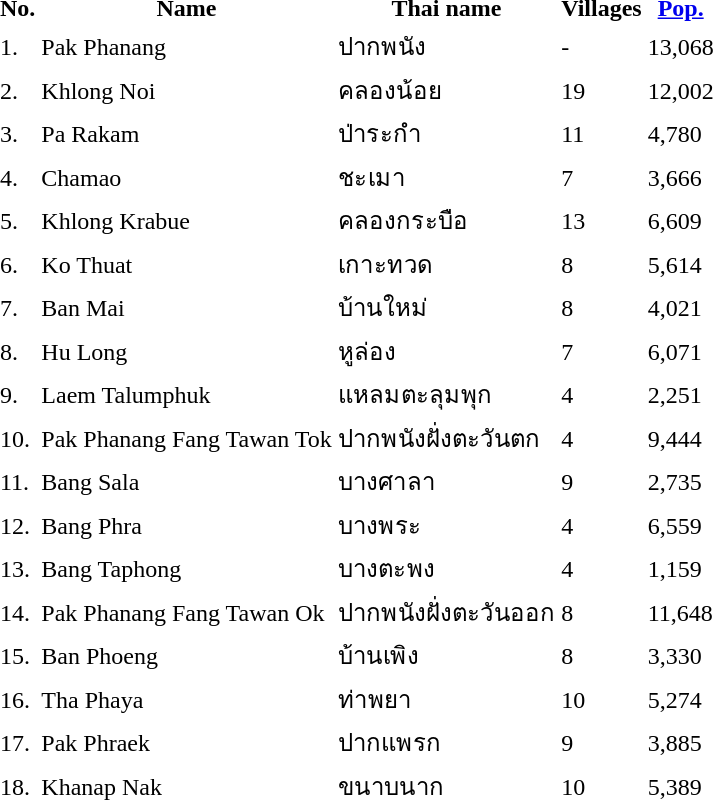<table>
<tr valign=top>
<td><br><table>
<tr>
<th>No.</th>
<th>Name</th>
<th>Thai name</th>
<th>Villages</th>
<th><a href='#'>Pop.</a></th>
</tr>
<tr>
<td>1.</td>
<td>Pak Phanang</td>
<td>ปากพนัง</td>
<td>-</td>
<td>13,068</td>
<td></td>
</tr>
<tr>
<td>2.</td>
<td>Khlong Noi</td>
<td>คลองน้อย</td>
<td>19</td>
<td>12,002</td>
<td></td>
</tr>
<tr>
<td>3.</td>
<td>Pa Rakam</td>
<td>ป่าระกำ</td>
<td>11</td>
<td>4,780</td>
<td></td>
</tr>
<tr>
<td>4.</td>
<td>Chamao</td>
<td>ชะเมา</td>
<td>7</td>
<td>3,666</td>
<td></td>
</tr>
<tr>
<td>5.</td>
<td>Khlong Krabue</td>
<td>คลองกระบือ</td>
<td>13</td>
<td>6,609</td>
<td></td>
</tr>
<tr>
<td>6.</td>
<td>Ko Thuat</td>
<td>เกาะทวด</td>
<td>8</td>
<td>5,614</td>
<td></td>
</tr>
<tr>
<td>7.</td>
<td>Ban Mai</td>
<td>บ้านใหม่</td>
<td>8</td>
<td>4,021</td>
<td></td>
</tr>
<tr>
<td>8.</td>
<td>Hu Long</td>
<td>หูล่อง</td>
<td>7</td>
<td>6,071</td>
<td></td>
</tr>
<tr>
<td>9.</td>
<td>Laem Talumphuk</td>
<td>แหลมตะลุมพุก</td>
<td>4</td>
<td>2,251</td>
<td></td>
</tr>
<tr>
<td>10.</td>
<td>Pak Phanang Fang Tawan Tok</td>
<td>ปากพนังฝั่งตะวันตก</td>
<td>4</td>
<td>9,444</td>
<td></td>
</tr>
<tr>
<td>11.</td>
<td>Bang Sala</td>
<td>บางศาลา</td>
<td>9</td>
<td>2,735</td>
<td></td>
</tr>
<tr>
<td>12.</td>
<td>Bang Phra</td>
<td>บางพระ</td>
<td>4</td>
<td>6,559</td>
<td></td>
</tr>
<tr>
<td>13.</td>
<td>Bang Taphong</td>
<td>บางตะพง</td>
<td>4</td>
<td>1,159</td>
<td></td>
</tr>
<tr>
<td>14.</td>
<td>Pak Phanang Fang Tawan Ok</td>
<td>ปากพนังฝั่งตะวันออก</td>
<td>8</td>
<td>11,648</td>
<td></td>
</tr>
<tr>
<td>15.</td>
<td>Ban Phoeng</td>
<td>บ้านเพิง</td>
<td>8</td>
<td>3,330</td>
<td></td>
</tr>
<tr>
<td>16.</td>
<td>Tha Phaya</td>
<td>ท่าพยา</td>
<td>10</td>
<td>5,274</td>
<td></td>
</tr>
<tr>
<td>17.</td>
<td>Pak Phraek</td>
<td>ปากแพรก</td>
<td>9</td>
<td>3,885</td>
<td></td>
</tr>
<tr>
<td>18.</td>
<td>Khanap Nak</td>
<td>ขนาบนาก</td>
<td>10</td>
<td>5,389</td>
<td></td>
</tr>
</table>
</td>
<td> </td>
</tr>
</table>
